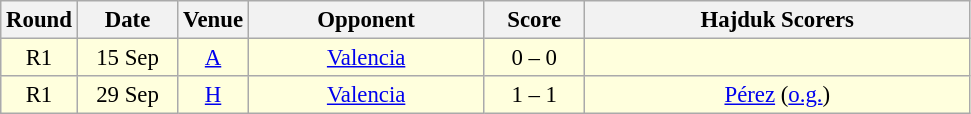<table class="wikitable sortable" style="text-align: center; font-size:95%;">
<tr>
<th width="30">Round</th>
<th width="60">Date</th>
<th width="20">Venue</th>
<th width="150">Opponent</th>
<th width="60">Score</th>
<th width="250">Hajduk Scorers</th>
</tr>
<tr bgcolor="#ffffdd">
<td>R1</td>
<td>15 Sep</td>
<td><a href='#'>A</a> </td>
<td><a href='#'>Valencia</a> </td>
<td>0 – 0</td>
<td></td>
</tr>
<tr bgcolor="#ffffdd">
<td>R1</td>
<td>29 Sep</td>
<td><a href='#'>H</a></td>
<td><a href='#'>Valencia</a> </td>
<td>1 – 1</td>
<td><a href='#'>Pérez</a> (<a href='#'>o.g.</a>)</td>
</tr>
</table>
